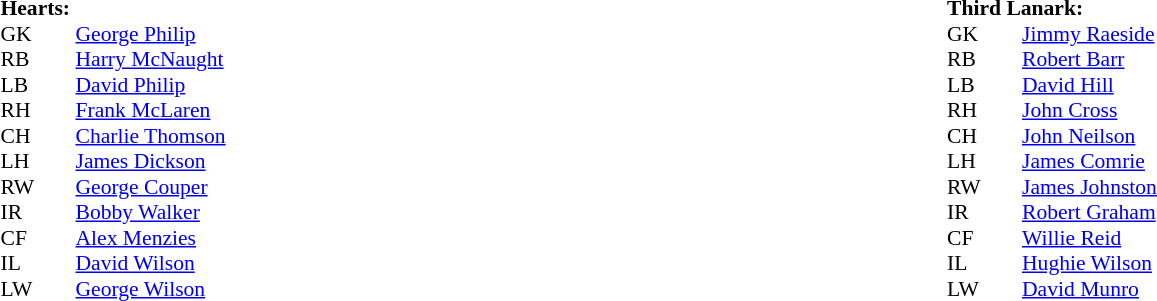<table width="100%">
<tr>
<td valign="top" width="50%"><br><table style="font-size: 90%" cellspacing="0" cellpadding="0">
<tr>
<td colspan="4"><strong>Hearts:</strong></td>
</tr>
<tr>
<th width="25"></th>
<th width="25"></th>
</tr>
<tr>
<td>GK</td>
<td></td>
<td> <a href='#'>George Philip</a></td>
</tr>
<tr>
<td>RB</td>
<td></td>
<td> <a href='#'>Harry McNaught</a></td>
</tr>
<tr>
<td>LB</td>
<td></td>
<td> <a href='#'>David Philip</a></td>
</tr>
<tr>
<td>RH</td>
<td></td>
<td> <a href='#'>Frank McLaren</a></td>
</tr>
<tr>
<td>CH</td>
<td></td>
<td> <a href='#'>Charlie Thomson</a></td>
</tr>
<tr>
<td>LH</td>
<td></td>
<td> <a href='#'>James Dickson</a></td>
</tr>
<tr>
<td>RW</td>
<td></td>
<td> <a href='#'>George Couper</a></td>
</tr>
<tr>
<td>IR</td>
<td></td>
<td> <a href='#'>Bobby Walker</a></td>
</tr>
<tr>
<td>CF</td>
<td></td>
<td> <a href='#'>Alex Menzies</a></td>
</tr>
<tr>
<td>IL</td>
<td></td>
<td> <a href='#'>David Wilson</a></td>
</tr>
<tr>
<td>LW</td>
<td></td>
<td> <a href='#'>George Wilson</a></td>
</tr>
</table>
</td>
<td valign="top" width="50%"><br><table style="font-size: 90%" cellspacing="0" cellpadding="0">
<tr>
<td colspan="4"><strong>Third Lanark:</strong></td>
</tr>
<tr>
<th width="25"></th>
<th width="25"></th>
</tr>
<tr>
<td>GK</td>
<td></td>
<td> <a href='#'>Jimmy Raeside</a></td>
</tr>
<tr>
<td>RB</td>
<td></td>
<td> <a href='#'>Robert Barr</a></td>
</tr>
<tr>
<td>LB</td>
<td></td>
<td> <a href='#'>David Hill</a></td>
</tr>
<tr>
<td>RH</td>
<td></td>
<td> <a href='#'>John Cross</a></td>
</tr>
<tr>
<td>CH</td>
<td></td>
<td> <a href='#'>John Neilson</a></td>
</tr>
<tr>
<td>LH</td>
<td></td>
<td> <a href='#'>James Comrie</a></td>
</tr>
<tr>
<td>RW</td>
<td></td>
<td> <a href='#'>James Johnston</a></td>
</tr>
<tr>
<td>IR</td>
<td></td>
<td> <a href='#'>Robert Graham</a></td>
</tr>
<tr>
<td>CF</td>
<td></td>
<td> <a href='#'>Willie Reid</a></td>
</tr>
<tr>
<td>IL</td>
<td></td>
<td> <a href='#'>Hughie Wilson</a></td>
</tr>
<tr>
<td>LW</td>
<td></td>
<td> <a href='#'>David Munro</a></td>
</tr>
</table>
</td>
</tr>
</table>
